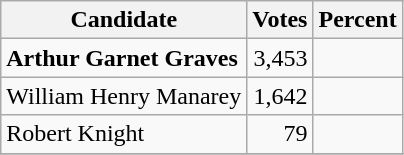<table class="wikitable">
<tr>
<th>Candidate</th>
<th>Votes</th>
<th>Percent</th>
</tr>
<tr>
<td style="font-weight:bold;">Arthur Garnet Graves</td>
<td style="text-align:right;">3,453</td>
<td style="text-align:right;"></td>
</tr>
<tr>
<td>William Henry Manarey</td>
<td style="text-align:right;">1,642</td>
<td style="text-align:right;"></td>
</tr>
<tr>
<td>Robert Knight</td>
<td style="text-align:right;">79</td>
<td style="text-align:right;"></td>
</tr>
<tr>
</tr>
</table>
